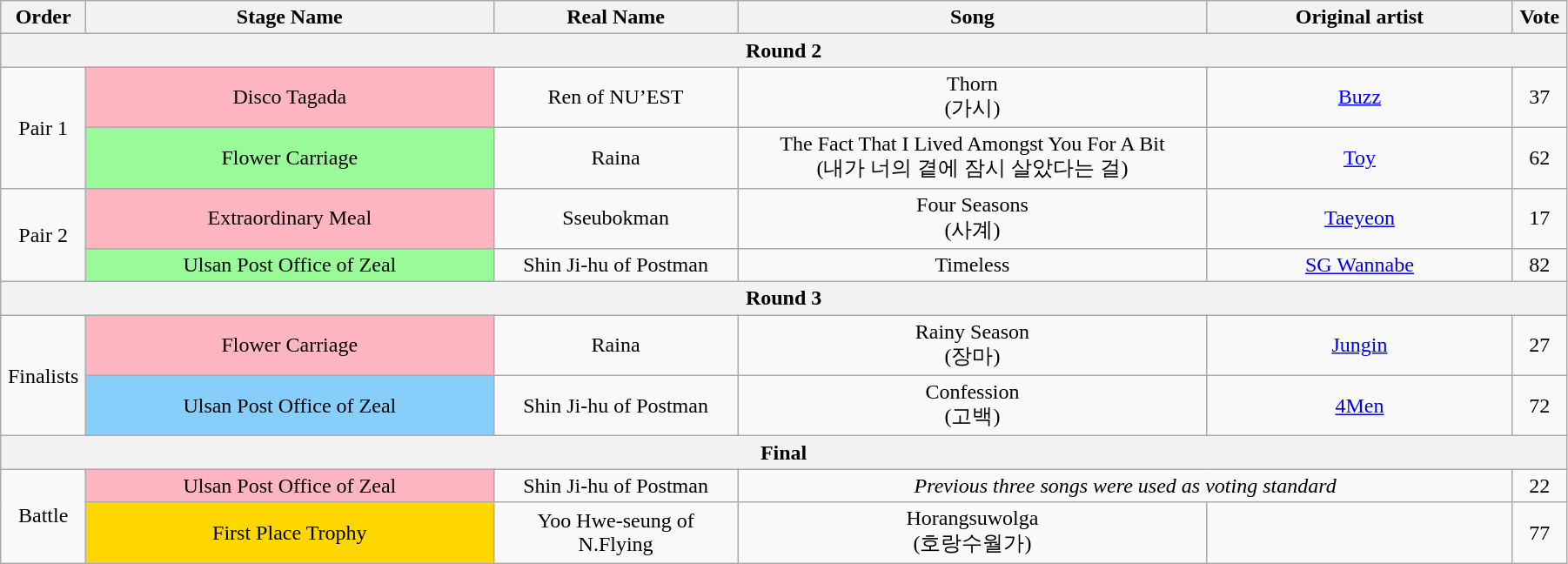<table class="wikitable" style="text-align:center; width:95%;">
<tr>
<th style="width:1%">Order</th>
<th style="width:20%;">Stage Name</th>
<th style="width:12%">Real Name</th>
<th style="width:23%;">Song</th>
<th style="width:15%;">Original artist</th>
<th style="width:1%;">Vote</th>
</tr>
<tr>
<th colspan=6>Round 2</th>
</tr>
<tr>
<td rowspan=2>Pair 1</td>
<td bgcolor="lightpink">Disco Tagada</td>
<td>Ren of NU’EST</td>
<td>Thorn<br>(가시)</td>
<td><a href='#'>Buzz</a></td>
<td>37</td>
</tr>
<tr>
<td bgcolor="palegreen">Flower Carriage</td>
<td>Raina</td>
<td>The Fact That I Lived Amongst You For A Bit<br>(내가 너의 곁에 잠시 살았다는 걸)</td>
<td><a href='#'>Toy</a></td>
<td>62</td>
</tr>
<tr>
<td rowspan=2>Pair 2</td>
<td bgcolor="lightpink">Extraordinary Meal</td>
<td>Sseubokman</td>
<td>Four Seasons<br>(사계)</td>
<td><a href='#'>Taeyeon</a></td>
<td>17</td>
</tr>
<tr>
<td bgcolor="palegreen">Ulsan Post Office of Zeal</td>
<td>Shin Ji-hu of Postman</td>
<td>Timeless</td>
<td><a href='#'>SG Wannabe</a></td>
<td>82</td>
</tr>
<tr>
<th colspan=6>Round 3</th>
</tr>
<tr>
<td rowspan=2>Finalists</td>
<td bgcolor="lightpink">Flower Carriage</td>
<td>Raina</td>
<td>Rainy Season<br>(장마)</td>
<td><a href='#'>Jungin</a></td>
<td>27</td>
</tr>
<tr>
<td bgcolor="lightskyblue">Ulsan Post Office of Zeal</td>
<td>Shin Ji-hu of Postman</td>
<td>Confession<br>(고백)</td>
<td><a href='#'>4Men</a></td>
<td>72</td>
</tr>
<tr>
<th colspan=6>Final</th>
</tr>
<tr>
<td rowspan=2>Battle</td>
<td bgcolor="lightpink">Ulsan Post Office of Zeal</td>
<td>Shin Ji-hu of Postman</td>
<td colspan=2><em>Previous three songs were used as voting standard</em></td>
<td>22</td>
</tr>
<tr>
<td bgcolor="gold">First Place Trophy</td>
<td>Yoo Hwe-seung of N.Flying</td>
<td>Horangsuwolga<br>(호랑수월가)</td>
<td></td>
<td>77</td>
</tr>
</table>
